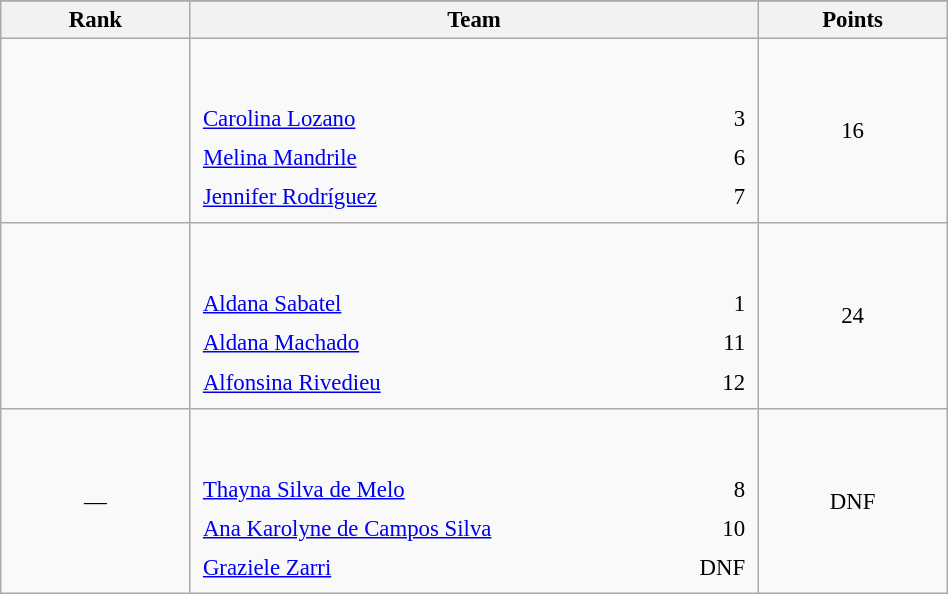<table class="wikitable sortable" style=" text-align:center; font-size:95%;" width="50%">
<tr>
</tr>
<tr>
<th width=10%>Rank</th>
<th width=30%>Team</th>
<th width=10%>Points</th>
</tr>
<tr>
<td align=center></td>
<td align=left> <br><br><table width=100%>
<tr>
<td align=left style="border:0"><a href='#'>Carolina Lozano</a></td>
<td align=right style="border:0">3</td>
</tr>
<tr>
<td align=left style="border:0"><a href='#'>Melina Mandrile</a></td>
<td align=right style="border:0">6</td>
</tr>
<tr>
<td align=left style="border:0"><a href='#'>Jennifer Rodríguez</a></td>
<td align=right style="border:0">7</td>
</tr>
</table>
</td>
<td>16</td>
</tr>
<tr>
<td align=center></td>
<td align=left> <br><br><table width=100%>
<tr>
<td align=left style="border:0"><a href='#'>Aldana Sabatel</a></td>
<td align=right style="border:0">1</td>
</tr>
<tr>
<td align=left style="border:0"><a href='#'>Aldana Machado</a></td>
<td align=right style="border:0">11</td>
</tr>
<tr>
<td align=left style="border:0"><a href='#'>Alfonsina Rivedieu</a></td>
<td align=right style="border:0">12</td>
</tr>
</table>
</td>
<td>24</td>
</tr>
<tr>
<td align=center>—</td>
<td align=left> <br><br><table width=100%>
<tr>
<td align=left style="border:0"><a href='#'>Thayna Silva de Melo</a></td>
<td align=right style="border:0">8</td>
</tr>
<tr>
<td align=left style="border:0"><a href='#'>Ana Karolyne de Campos Silva</a></td>
<td align=right style="border:0">10</td>
</tr>
<tr>
<td align=left style="border:0"><a href='#'>Graziele Zarri</a></td>
<td align=right style="border:0">DNF</td>
</tr>
</table>
</td>
<td>DNF</td>
</tr>
</table>
